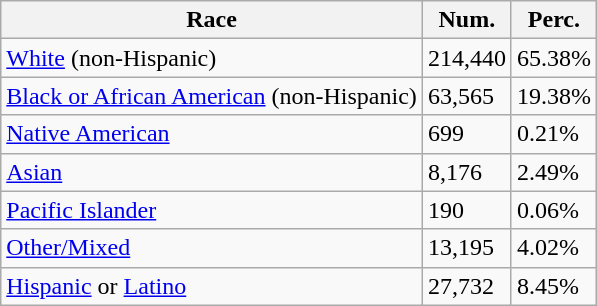<table class="wikitable">
<tr>
<th>Race</th>
<th>Num.</th>
<th>Perc.</th>
</tr>
<tr>
<td><a href='#'>White</a> (non-Hispanic)</td>
<td>214,440</td>
<td>65.38%</td>
</tr>
<tr>
<td><a href='#'>Black or African American</a> (non-Hispanic)</td>
<td>63,565</td>
<td>19.38%</td>
</tr>
<tr>
<td><a href='#'>Native American</a></td>
<td>699</td>
<td>0.21%</td>
</tr>
<tr>
<td><a href='#'>Asian</a></td>
<td>8,176</td>
<td>2.49%</td>
</tr>
<tr>
<td><a href='#'>Pacific Islander</a></td>
<td>190</td>
<td>0.06%</td>
</tr>
<tr>
<td><a href='#'>Other/Mixed</a></td>
<td>13,195</td>
<td>4.02%</td>
</tr>
<tr>
<td><a href='#'>Hispanic</a> or <a href='#'>Latino</a></td>
<td>27,732</td>
<td>8.45%</td>
</tr>
</table>
